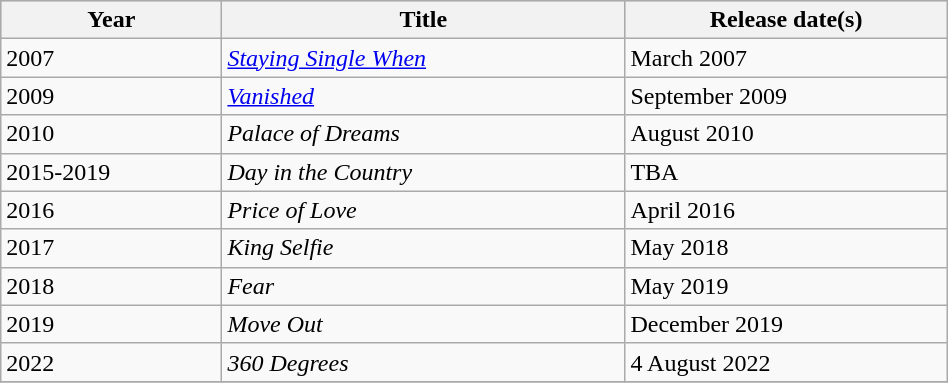<table class="wikitable" width="50%">
<tr bgcolor="#CCCCCC">
<th>Year</th>
<th>Title</th>
<th>Release date(s) </th>
</tr>
<tr>
<td>2007</td>
<td><em><a href='#'>Staying Single When</a></em></td>
<td>March 2007</td>
</tr>
<tr>
<td>2009</td>
<td><em><a href='#'>Vanished</a></em></td>
<td>September 2009</td>
</tr>
<tr>
<td>2010</td>
<td><em>Palace of Dreams</em></td>
<td>August 2010</td>
</tr>
<tr>
<td>2015-2019</td>
<td><em>Day in the Country</em></td>
<td>TBA</td>
</tr>
<tr>
<td>2016</td>
<td><em>Price of Love</em></td>
<td>April 2016</td>
</tr>
<tr>
<td>2017</td>
<td><em>King Selfie</em></td>
<td>May 2018</td>
</tr>
<tr>
<td>2018</td>
<td><em>Fear</em></td>
<td>May 2019</td>
</tr>
<tr>
<td>2019</td>
<td><em>Move Out</em></td>
<td>December 2019</td>
</tr>
<tr>
<td>2022</td>
<td><em>360 Degrees</em></td>
<td>4 August 2022</td>
</tr>
<tr>
</tr>
</table>
